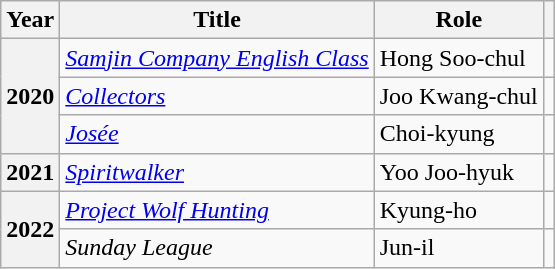<table class="wikitable sortable plainrowheaders">
<tr>
<th scope="col">Year</th>
<th scope="col">Title</th>
<th scope="col">Role</th>
<th scope="col"  class="unsortable"></th>
</tr>
<tr>
<th scope="row" rowspan="3">2020</th>
<td><em><a href='#'>Samjin Company English Class</a></em></td>
<td>Hong Soo-chul</td>
<td></td>
</tr>
<tr>
<td><em><a href='#'>Collectors</a></em></td>
<td>Joo Kwang-chul</td>
<td></td>
</tr>
<tr>
<td><em><a href='#'>Josée</a></em></td>
<td>Choi-kyung</td>
<td></td>
</tr>
<tr>
<th scope="row">2021</th>
<td><em><a href='#'>Spiritwalker</a></em></td>
<td>Yoo Joo-hyuk</td>
<td></td>
</tr>
<tr>
<th scope="row" rowspan=2>2022</th>
<td><em><a href='#'>Project Wolf Hunting</a></em></td>
<td>Kyung-ho</td>
<td></td>
</tr>
<tr>
<td><em>Sunday League</em></td>
<td>Jun-il</td>
<td></td>
</tr>
</table>
